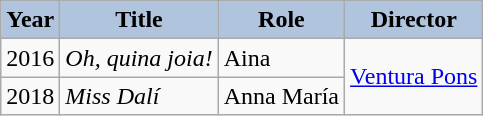<table class="wikitable">
<tr>
<th style="background: #B0C4DE;">Year</th>
<th style="background: #B0C4DE;">Title</th>
<th style="background: #B0C4DE;">Role</th>
<th style="background: #B0C4DE;">Director</th>
</tr>
<tr>
<td>2016</td>
<td><em>Oh, quina joia!</em></td>
<td>Aina</td>
<td rowspan="2"><a href='#'>Ventura Pons</a></td>
</tr>
<tr>
<td>2018</td>
<td><em>Miss Dalí</em></td>
<td>Anna María</td>
</tr>
</table>
